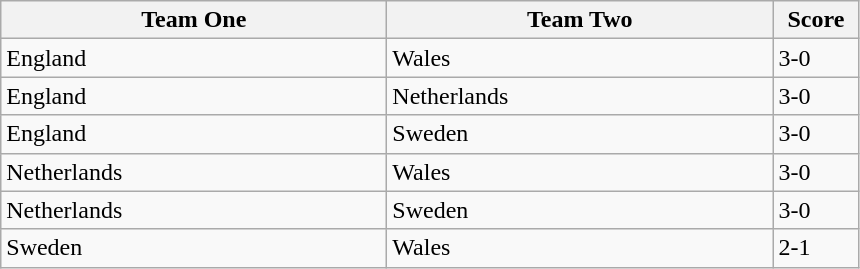<table class="wikitable">
<tr>
<th width=250>Team One</th>
<th width=250>Team Two</th>
<th width=50>Score</th>
</tr>
<tr>
<td> England</td>
<td> Wales</td>
<td>3-0</td>
</tr>
<tr>
<td> England</td>
<td> Netherlands</td>
<td>3-0</td>
</tr>
<tr>
<td> England</td>
<td> Sweden</td>
<td>3-0</td>
</tr>
<tr>
<td> Netherlands</td>
<td> Wales</td>
<td>3-0</td>
</tr>
<tr>
<td> Netherlands</td>
<td> Sweden</td>
<td>3-0</td>
</tr>
<tr>
<td> Sweden</td>
<td> Wales</td>
<td>2-1</td>
</tr>
</table>
